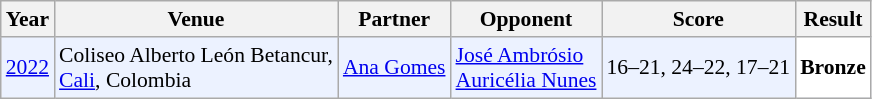<table class="sortable wikitable" style="font-size: 90%;">
<tr>
<th>Year</th>
<th>Venue</th>
<th>Partner</th>
<th>Opponent</th>
<th>Score</th>
<th>Result</th>
</tr>
<tr style="background:#ECF2FF">
<td align="center"><a href='#'>2022</a></td>
<td align="left">Coliseo Alberto León Betancur,<br><a href='#'>Cali</a>, Colombia</td>
<td align="left"> <a href='#'>Ana Gomes</a></td>
<td align="left"> <a href='#'>José Ambrósio</a><br> <a href='#'>Auricélia Nunes</a></td>
<td align="left">16–21, 24–22, 17–21</td>
<td style="text-align:left; background:white"> <strong>Bronze</strong></td>
</tr>
</table>
